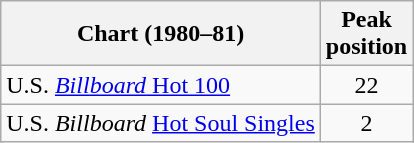<table class="wikitable sortable">
<tr>
<th>Chart (1980–81)</th>
<th>Peak<br>position</th>
</tr>
<tr>
<td>U.S. <a href='#'><em>Billboard</em> Hot 100</a></td>
<td align="center">22</td>
</tr>
<tr>
<td>U.S. <em>Billboard</em> <a href='#'>Hot Soul Singles</a></td>
<td align="center">2</td>
</tr>
</table>
